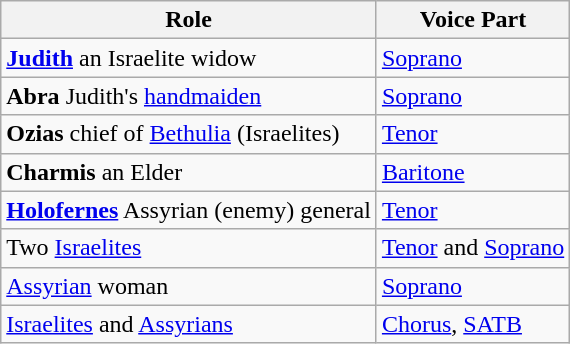<table class="wikitable">
<tr>
<th>Role</th>
<th>Voice Part</th>
</tr>
<tr>
<td><strong><a href='#'>Judith</a></strong> an Israelite widow</td>
<td><a href='#'>Soprano</a></td>
</tr>
<tr>
<td><strong>Abra</strong> Judith's <a href='#'>handmaiden</a></td>
<td><a href='#'>Soprano</a></td>
</tr>
<tr>
<td><strong>Ozias</strong> chief of <a href='#'>Bethulia</a> (Israelites)</td>
<td><a href='#'>Tenor</a></td>
</tr>
<tr>
<td><strong>Charmis</strong> an Elder</td>
<td><a href='#'>Baritone</a></td>
</tr>
<tr>
<td><strong><a href='#'>Holofernes</a></strong> Assyrian (enemy) general</td>
<td><a href='#'>Tenor</a></td>
</tr>
<tr>
<td>Two <a href='#'>Israelites</a></td>
<td><a href='#'>Tenor</a> and <a href='#'>Soprano</a></td>
</tr>
<tr>
<td><a href='#'>Assyrian</a> woman</td>
<td><a href='#'>Soprano</a></td>
</tr>
<tr>
<td><a href='#'>Israelites</a> and <a href='#'>Assyrians</a></td>
<td><a href='#'>Chorus</a>, <a href='#'>SATB</a></td>
</tr>
</table>
